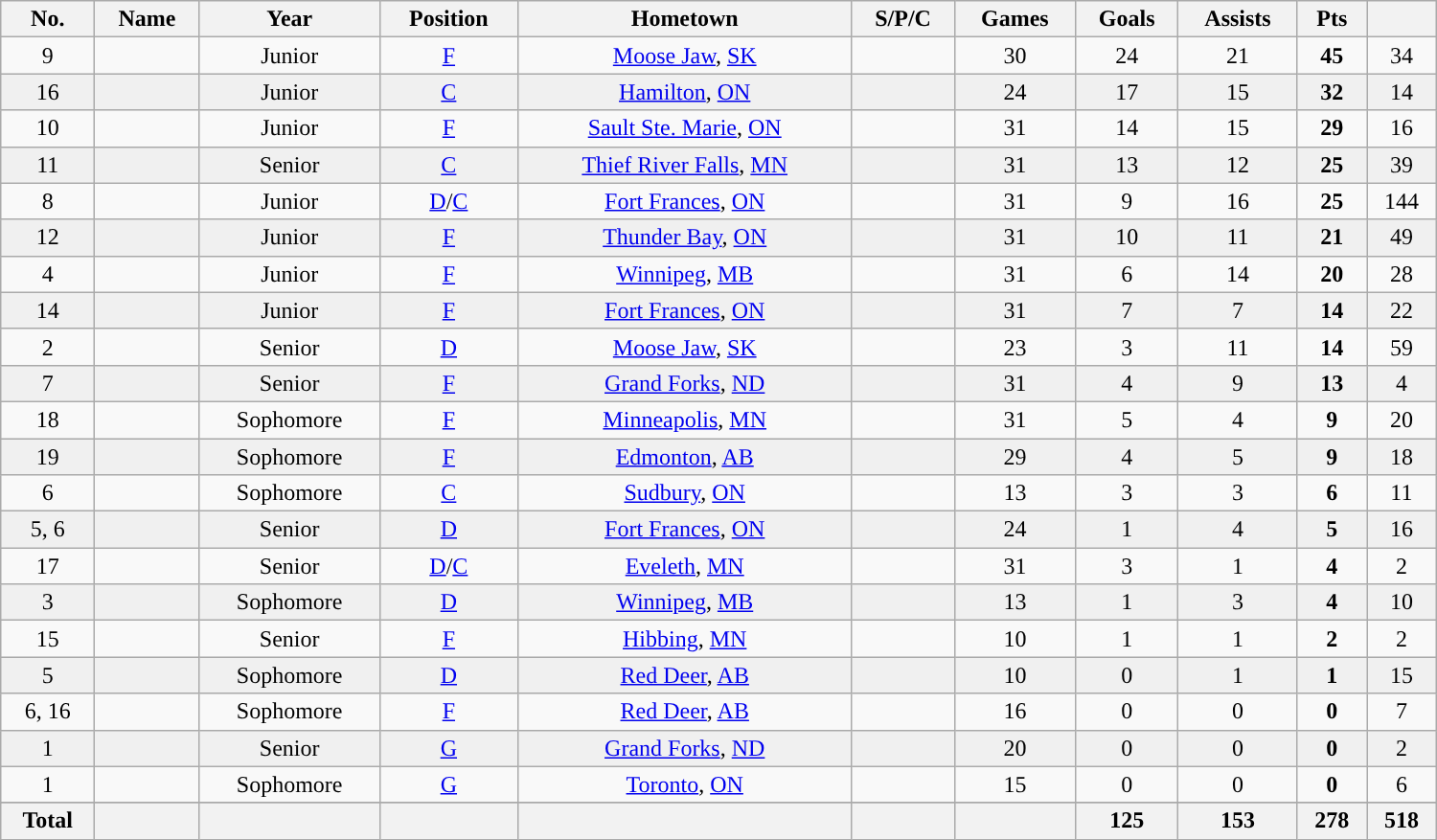<table class="wikitable sortable" width ="1000">
<tr align="center">
<th><strong>No.</strong></th>
<th><strong>Name</strong></th>
<th><strong>Year</strong></th>
<th><strong>Position</strong></th>
<th><strong>Hometown</strong></th>
<th><strong>S/P/C</strong></th>
<th><strong>Games</strong></th>
<th><strong>Goals</strong></th>
<th><strong>Assists</strong></th>
<th><strong>Pts</strong></th>
<th><strong><a href='#'></a></strong></th>
</tr>
<tr align="center" bgcolor="">
<td>9</td>
<td></td>
<td>Junior</td>
<td><a href='#'>F</a></td>
<td><a href='#'>Moose Jaw</a>, <a href='#'>SK</a></td>
<td></td>
<td>30</td>
<td>24</td>
<td>21</td>
<td><strong>45</strong></td>
<td>34</td>
</tr>
<tr align="center" bgcolor="#f0f0f0">
<td>16</td>
<td></td>
<td>Junior</td>
<td><a href='#'>C</a></td>
<td><a href='#'>Hamilton</a>, <a href='#'>ON</a></td>
<td></td>
<td>24</td>
<td>17</td>
<td>15</td>
<td><strong>32</strong></td>
<td>14</td>
</tr>
<tr align="center">
<td>10</td>
<td></td>
<td>Junior</td>
<td><a href='#'>F</a></td>
<td><a href='#'>Sault Ste. Marie</a>, <a href='#'>ON</a></td>
<td></td>
<td>31</td>
<td>14</td>
<td>15</td>
<td><strong>29</strong></td>
<td>16</td>
</tr>
<tr align="center" bgcolor="#f0f0f0">
<td>11</td>
<td></td>
<td>Senior</td>
<td><a href='#'>C</a></td>
<td><a href='#'>Thief River Falls</a>, <a href='#'>MN</a></td>
<td></td>
<td>31</td>
<td>13</td>
<td>12</td>
<td><strong>25</strong></td>
<td>39</td>
</tr>
<tr align="center">
<td>8</td>
<td></td>
<td>Junior</td>
<td><a href='#'>D</a>/<a href='#'>C</a></td>
<td><a href='#'>Fort Frances</a>, <a href='#'>ON</a></td>
<td></td>
<td>31</td>
<td>9</td>
<td>16</td>
<td><strong>25</strong></td>
<td>144</td>
</tr>
<tr align="center" bgcolor="#f0f0f0">
<td>12</td>
<td></td>
<td>Junior</td>
<td><a href='#'>F</a></td>
<td><a href='#'>Thunder Bay</a>, <a href='#'>ON</a></td>
<td></td>
<td>31</td>
<td>10</td>
<td>11</td>
<td><strong>21</strong></td>
<td>49</td>
</tr>
<tr align="center">
<td>4</td>
<td></td>
<td>Junior</td>
<td><a href='#'>F</a></td>
<td><a href='#'>Winnipeg</a>, <a href='#'>MB</a></td>
<td></td>
<td>31</td>
<td>6</td>
<td>14</td>
<td><strong>20</strong></td>
<td>28</td>
</tr>
<tr align="center" bgcolor="#f0f0f0">
<td>14</td>
<td></td>
<td>Junior</td>
<td><a href='#'>F</a></td>
<td><a href='#'>Fort Frances</a>, <a href='#'>ON</a></td>
<td></td>
<td>31</td>
<td>7</td>
<td>7</td>
<td><strong>14</strong></td>
<td>22</td>
</tr>
<tr align="center">
<td>2</td>
<td></td>
<td>Senior</td>
<td><a href='#'>D</a></td>
<td><a href='#'>Moose Jaw</a>, <a href='#'>SK</a></td>
<td></td>
<td>23</td>
<td>3</td>
<td>11</td>
<td><strong>14</strong></td>
<td>59</td>
</tr>
<tr align="center" bgcolor="#f0f0f0">
<td>7</td>
<td></td>
<td>Senior</td>
<td><a href='#'>F</a></td>
<td><a href='#'>Grand Forks</a>, <a href='#'>ND</a></td>
<td></td>
<td>31</td>
<td>4</td>
<td>9</td>
<td><strong>13</strong></td>
<td>4</td>
</tr>
<tr align="center">
<td>18</td>
<td></td>
<td>Sophomore</td>
<td><a href='#'>F</a></td>
<td><a href='#'>Minneapolis</a>, <a href='#'>MN</a></td>
<td></td>
<td>31</td>
<td>5</td>
<td>4</td>
<td><strong>9</strong></td>
<td>20</td>
</tr>
<tr align="center" bgcolor="#f0f0f0">
<td>19</td>
<td></td>
<td>Sophomore</td>
<td><a href='#'>F</a></td>
<td><a href='#'>Edmonton</a>, <a href='#'>AB</a></td>
<td></td>
<td>29</td>
<td>4</td>
<td>5</td>
<td><strong>9</strong></td>
<td>18</td>
</tr>
<tr align="center">
<td>6</td>
<td></td>
<td>Sophomore</td>
<td><a href='#'>C</a></td>
<td><a href='#'>Sudbury</a>, <a href='#'>ON</a></td>
<td></td>
<td>13</td>
<td>3</td>
<td>3</td>
<td><strong>6</strong></td>
<td>11</td>
</tr>
<tr align="center" bgcolor="#f0f0f0">
<td>5, 6</td>
<td></td>
<td>Senior</td>
<td><a href='#'>D</a></td>
<td><a href='#'>Fort Frances</a>, <a href='#'>ON</a></td>
<td></td>
<td>24</td>
<td>1</td>
<td>4</td>
<td><strong>5</strong></td>
<td>16</td>
</tr>
<tr align="center">
<td>17</td>
<td></td>
<td>Senior</td>
<td><a href='#'>D</a>/<a href='#'>C</a></td>
<td><a href='#'>Eveleth</a>, <a href='#'>MN</a></td>
<td></td>
<td>31</td>
<td>3</td>
<td>1</td>
<td><strong>4</strong></td>
<td>2</td>
</tr>
<tr align="center" bgcolor="#f0f0f0">
<td>3</td>
<td></td>
<td>Sophomore</td>
<td><a href='#'>D</a></td>
<td><a href='#'>Winnipeg</a>, <a href='#'>MB</a></td>
<td></td>
<td>13</td>
<td>1</td>
<td>3</td>
<td><strong>4</strong></td>
<td>10</td>
</tr>
<tr align="center">
<td>15</td>
<td></td>
<td>Senior</td>
<td><a href='#'>F</a></td>
<td><a href='#'>Hibbing</a>, <a href='#'>MN</a></td>
<td></td>
<td>10</td>
<td>1</td>
<td>1</td>
<td><strong>2</strong></td>
<td>2</td>
</tr>
<tr align="center" bgcolor="#f0f0f0">
<td>5</td>
<td></td>
<td>Sophomore</td>
<td><a href='#'>D</a></td>
<td><a href='#'>Red Deer</a>, <a href='#'>AB</a></td>
<td></td>
<td>10</td>
<td>0</td>
<td>1</td>
<td><strong>1</strong></td>
<td>15</td>
</tr>
<tr align="center">
<td>6, 16</td>
<td></td>
<td>Sophomore</td>
<td><a href='#'>F</a></td>
<td><a href='#'>Red Deer</a>, <a href='#'>AB</a></td>
<td></td>
<td>16</td>
<td>0</td>
<td>0</td>
<td><strong>0</strong></td>
<td>7</td>
</tr>
<tr align="center" bgcolor="#f0f0f0">
<td>1</td>
<td></td>
<td>Senior</td>
<td><a href='#'>G</a></td>
<td><a href='#'>Grand Forks</a>, <a href='#'>ND</a></td>
<td></td>
<td>20</td>
<td>0</td>
<td>0</td>
<td><strong>0</strong></td>
<td>2</td>
</tr>
<tr align="center">
<td>1</td>
<td></td>
<td>Sophomore</td>
<td><a href='#'>G</a></td>
<td><a href='#'>Toronto</a>, <a href='#'>ON</a></td>
<td></td>
<td>15</td>
<td>0</td>
<td>0</td>
<td><strong>0</strong></td>
<td>6</td>
</tr>
<tr align="center" bgcolor="#f0f0f0">
</tr>
<tr>
<th>Total</th>
<th></th>
<th></th>
<th></th>
<th></th>
<th></th>
<th></th>
<th>125</th>
<th>153</th>
<th>278</th>
<th>518</th>
</tr>
</table>
